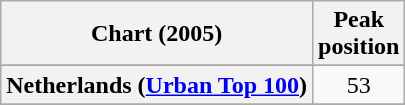<table class="wikitable sortable plainrowheaders" style="text-align:center">
<tr>
<th>Chart (2005)</th>
<th>Peak<br>position</th>
</tr>
<tr>
</tr>
<tr>
<th scope="row">Netherlands (<a href='#'>Urban Top 100</a>)</th>
<td>53</td>
</tr>
<tr>
</tr>
<tr>
</tr>
<tr>
</tr>
</table>
